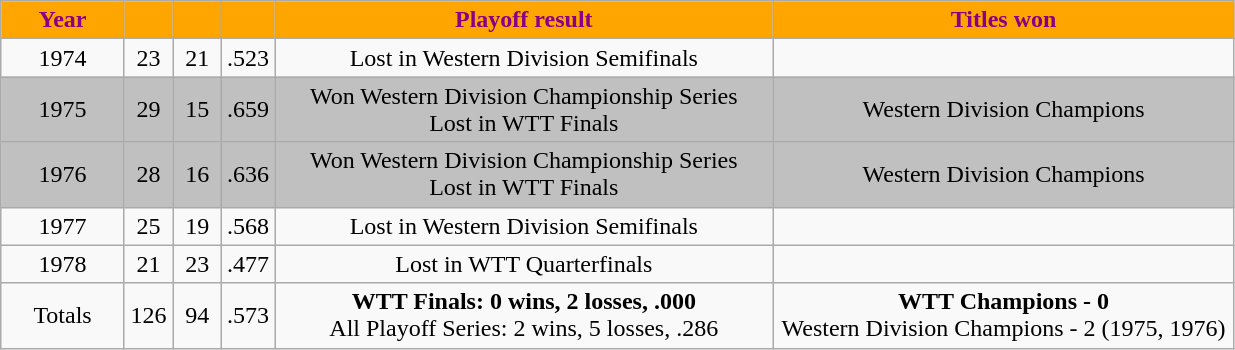<table class="wikitable" style="text-align:center">
<tr>
<th style="background:orange; color:#880085" width="75px">Year</th>
<th style="background:orange; color:#880085" width="25px"></th>
<th style="background:orange; color:#880085" width="25px"></th>
<th style="background:orange; color:#880085" width="25px"></th>
<th style="background:orange; color:#880085" width="325px">Playoff result</th>
<th style="background:orange; color:#880085" width="300px">Titles won</th>
</tr>
<tr>
<td>1974</td>
<td>23</td>
<td>21</td>
<td>.523</td>
<td>Lost in Western Division Semifinals</td>
<td></td>
</tr>
<tr style="background:silver;">
<td>1975</td>
<td>29</td>
<td>15</td>
<td>.659</td>
<td>Won Western Division Championship Series<br>Lost in WTT Finals</td>
<td>Western Division Champions</td>
</tr>
<tr style="background:silver;">
<td>1976</td>
<td>28</td>
<td>16</td>
<td>.636</td>
<td>Won Western Division Championship Series<br>Lost in WTT Finals</td>
<td>Western Division Champions</td>
</tr>
<tr>
<td>1977</td>
<td>25</td>
<td>19</td>
<td>.568</td>
<td>Lost in Western Division Semifinals</td>
<td></td>
</tr>
<tr>
<td>1978</td>
<td>21</td>
<td>23</td>
<td>.477</td>
<td>Lost in WTT Quarterfinals</td>
<td></td>
</tr>
<tr>
<td>Totals</td>
<td>126</td>
<td>94</td>
<td>.573</td>
<td><strong>WTT Finals: 0 wins, 2 losses, .000</strong><br>All Playoff Series: 2 wins, 5 losses, .286</td>
<td><strong>WTT Champions - 0</strong><br>Western Division Champions - 2 (1975, 1976)</td>
</tr>
</table>
